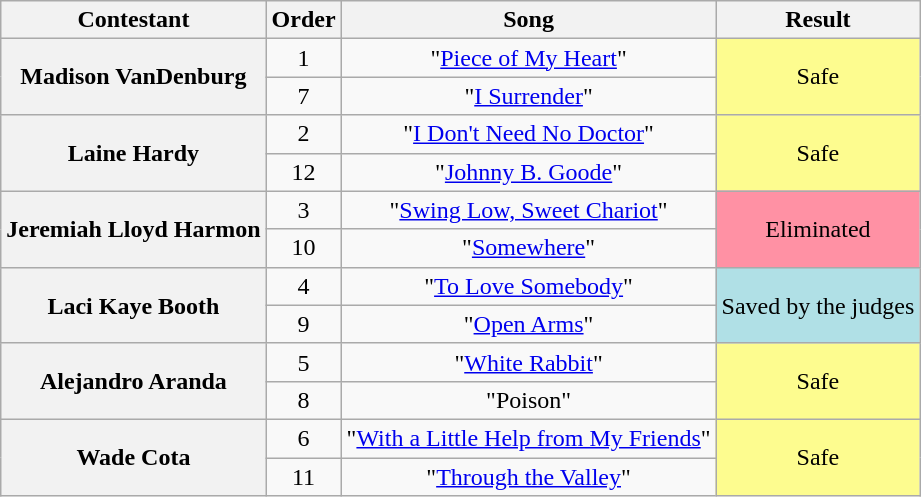<table class="wikitable unsortable" style="text-align:center;">
<tr>
<th scope="col">Contestant</th>
<th scope="col">Order</th>
<th scope="col">Song</th>
<th scope="col">Result</th>
</tr>
<tr>
<th scope="row" rowspan="2">Madison VanDenburg</th>
<td>1</td>
<td>"<a href='#'>Piece of My Heart</a>"</td>
<td rowspan="2" style="background:#FDFC8F;">Safe</td>
</tr>
<tr>
<td>7</td>
<td>"<a href='#'>I Surrender</a>"</td>
</tr>
<tr>
<th scope="row" rowspan="2">Laine Hardy</th>
<td>2</td>
<td>"<a href='#'>I Don't Need No Doctor</a>"</td>
<td rowspan="2" style="background:#FDFC8F;">Safe</td>
</tr>
<tr>
<td>12</td>
<td>"<a href='#'>Johnny B. Goode</a>"</td>
</tr>
<tr>
<th scope="row" rowspan="2">Jeremiah Lloyd Harmon</th>
<td>3</td>
<td>"<a href='#'>Swing Low, Sweet Chariot</a>"</td>
<td rowspan="2" style="background:#FF91A4;">Eliminated</td>
</tr>
<tr>
<td>10</td>
<td>"<a href='#'>Somewhere</a>"</td>
</tr>
<tr>
<th scope="row" rowspan="2">Laci Kaye Booth</th>
<td>4</td>
<td>"<a href='#'>To Love Somebody</a>"</td>
<td rowspan="2" style="background:#B0E0E6">Saved by the judges</td>
</tr>
<tr>
<td>9</td>
<td>"<a href='#'>Open Arms</a>"</td>
</tr>
<tr>
<th scope="row" rowspan="2">Alejandro Aranda</th>
<td>5</td>
<td>"<a href='#'>White Rabbit</a>"</td>
<td rowspan="2" style="background:#FDFC8F;">Safe</td>
</tr>
<tr>
<td>8</td>
<td>"Poison"</td>
</tr>
<tr>
<th scope="row" rowspan="2">Wade Cota</th>
<td>6</td>
<td>"<a href='#'>With a Little Help from My Friends</a>"</td>
<td rowspan="2" style="background:#FDFC8F;">Safe</td>
</tr>
<tr>
<td>11</td>
<td>"<a href='#'>Through the Valley</a>"</td>
</tr>
</table>
